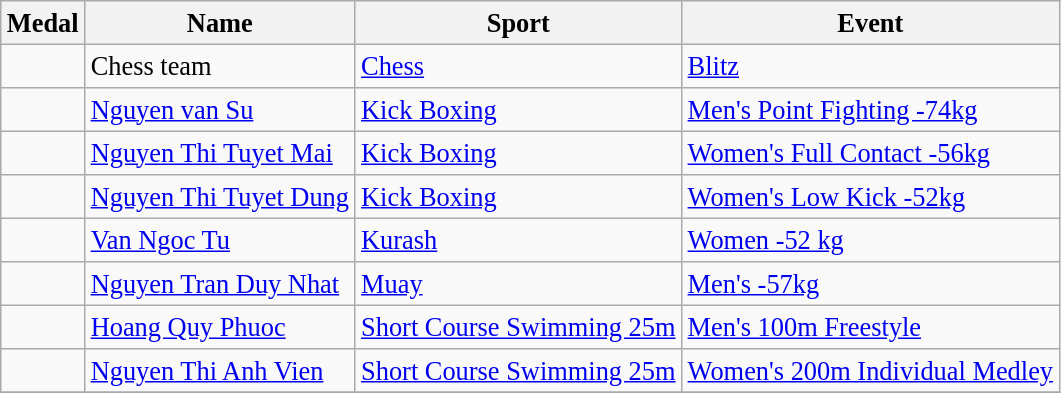<table class="wikitable sortable" style="font-size:110%">
<tr>
<th>Medal</th>
<th>Name</th>
<th>Sport</th>
<th>Event</th>
</tr>
<tr>
<td></td>
<td>Chess team</td>
<td><a href='#'>Chess</a></td>
<td><a href='#'>Blitz</a></td>
</tr>
<tr>
<td></td>
<td><a href='#'>Nguyen van Su</a></td>
<td><a href='#'>Kick Boxing</a></td>
<td><a href='#'>Men's Point Fighting -74kg</a></td>
</tr>
<tr>
<td></td>
<td><a href='#'>Nguyen Thi Tuyet Mai</a></td>
<td><a href='#'>Kick Boxing</a></td>
<td><a href='#'>Women's Full Contact -56kg</a></td>
</tr>
<tr>
<td></td>
<td><a href='#'>Nguyen Thi Tuyet Dung</a></td>
<td><a href='#'>Kick Boxing</a></td>
<td><a href='#'>Women's Low Kick -52kg</a></td>
</tr>
<tr>
<td></td>
<td><a href='#'>Van Ngoc Tu</a></td>
<td><a href='#'>Kurash</a></td>
<td><a href='#'>Women -52 kg</a></td>
</tr>
<tr>
<td></td>
<td><a href='#'>Nguyen Tran Duy Nhat</a></td>
<td><a href='#'>Muay</a></td>
<td><a href='#'>Men's -57kg</a></td>
</tr>
<tr>
<td></td>
<td><a href='#'>Hoang Quy Phuoc</a></td>
<td><a href='#'>Short Course Swimming 25m</a></td>
<td><a href='#'>Men's 100m Freestyle</a></td>
</tr>
<tr>
<td></td>
<td><a href='#'>Nguyen Thi Anh Vien</a></td>
<td><a href='#'>Short Course Swimming 25m</a></td>
<td><a href='#'>Women's 200m Individual Medley</a></td>
</tr>
<tr>
</tr>
</table>
